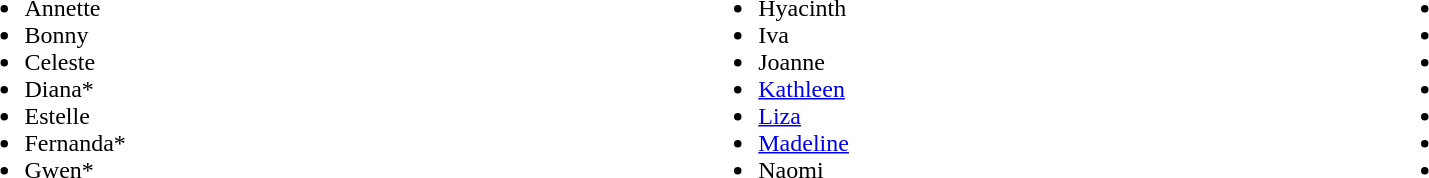<table width="90%">
<tr>
<td><br><ul><li>Annette</li><li>Bonny</li><li>Celeste</li><li>Diana*</li><li>Estelle</li><li>Fernanda*</li><li>Gwen*</li></ul></td>
<td><br><ul><li>Hyacinth</li><li>Iva</li><li>Joanne</li><li><a href='#'>Kathleen</a></li><li><a href='#'>Liza</a></li><li><a href='#'>Madeline</a></li><li>Naomi</li></ul></td>
<td><br><ul><li></li><li></li><li></li><li></li><li></li><li></li><li></li></ul></td>
</tr>
</table>
